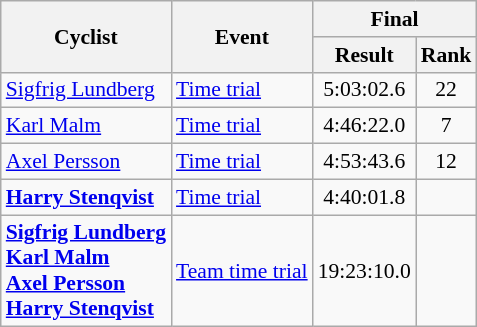<table class=wikitable style="font-size:90%">
<tr>
<th rowspan=2>Cyclist</th>
<th rowspan=2>Event</th>
<th colspan=2>Final</th>
</tr>
<tr>
<th>Result</th>
<th>Rank</th>
</tr>
<tr>
<td><a href='#'>Sigfrig Lundberg</a></td>
<td><a href='#'>Time trial</a></td>
<td align=center>5:03:02.6</td>
<td align=center>22</td>
</tr>
<tr>
<td><a href='#'>Karl Malm</a></td>
<td><a href='#'>Time trial</a></td>
<td align=center>4:46:22.0</td>
<td align=center>7</td>
</tr>
<tr>
<td><a href='#'>Axel Persson</a></td>
<td><a href='#'>Time trial</a></td>
<td align=center>4:53:43.6</td>
<td align=center>12</td>
</tr>
<tr>
<td><strong><a href='#'>Harry Stenqvist</a></strong></td>
<td><a href='#'>Time trial</a></td>
<td align=center>4:40:01.8</td>
<td align=center></td>
</tr>
<tr>
<td><strong><a href='#'>Sigfrig Lundberg</a> <br> <a href='#'>Karl Malm</a> <br> <a href='#'>Axel Persson</a> <br> <a href='#'>Harry Stenqvist</a></strong></td>
<td><a href='#'>Team time trial</a></td>
<td align=center>19:23:10.0</td>
<td align=center></td>
</tr>
</table>
